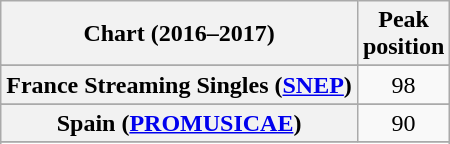<table class="wikitable sortable plainrowheaders" style="text-align:center">
<tr>
<th>Chart (2016–2017)</th>
<th>Peak<br>position</th>
</tr>
<tr>
</tr>
<tr>
</tr>
<tr>
</tr>
<tr>
</tr>
<tr>
</tr>
<tr>
</tr>
<tr>
</tr>
<tr>
</tr>
<tr>
<th scope="row">France Streaming Singles (<a href='#'>SNEP</a>)</th>
<td>98</td>
</tr>
<tr>
</tr>
<tr>
</tr>
<tr>
</tr>
<tr>
</tr>
<tr>
</tr>
<tr>
</tr>
<tr>
</tr>
<tr>
</tr>
<tr>
</tr>
<tr>
</tr>
<tr>
</tr>
<tr>
<th scope="row">Spain (<a href='#'>PROMUSICAE</a>)</th>
<td>90</td>
</tr>
<tr>
</tr>
<tr>
</tr>
<tr>
</tr>
<tr>
</tr>
<tr>
</tr>
<tr>
</tr>
</table>
